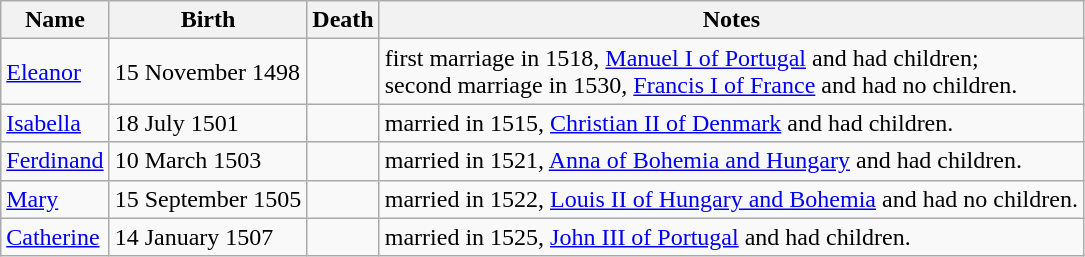<table class="wikitable">
<tr>
<th>Name</th>
<th>Birth</th>
<th>Death</th>
<th>Notes</th>
</tr>
<tr>
<td><a href='#'>Eleanor</a></td>
<td>15 November 1498</td>
<td></td>
<td>first marriage in 1518, <a href='#'>Manuel I of Portugal</a> and had children;<br>second marriage in 1530, <a href='#'>Francis I of France</a> and had no children.</td>
</tr>
<tr>
<td><a href='#'>Isabella</a></td>
<td>18 July 1501</td>
<td></td>
<td>married in 1515, <a href='#'>Christian II of Denmark</a> and had children.</td>
</tr>
<tr>
<td><a href='#'>Ferdinand</a></td>
<td>10 March 1503</td>
<td></td>
<td>married in 1521, <a href='#'>Anna of Bohemia and Hungary</a> and had children.</td>
</tr>
<tr>
<td><a href='#'>Mary</a></td>
<td>15 September 1505</td>
<td></td>
<td>married in 1522, <a href='#'>Louis II of Hungary and Bohemia</a> and had no children.</td>
</tr>
<tr>
<td><a href='#'>Catherine</a></td>
<td>14 January 1507</td>
<td></td>
<td>married in 1525, <a href='#'>John III of Portugal</a> and had children.</td>
</tr>
</table>
